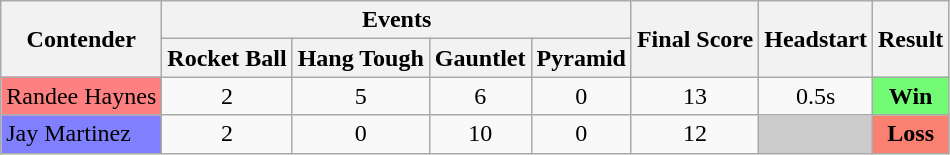<table class="wikitable" style="text-align:center;">
<tr>
<th rowspan=2>Contender</th>
<th colspan=4>Events</th>
<th rowspan=2>Final Score</th>
<th rowspan=2>Headstart</th>
<th rowspan=2>Result</th>
</tr>
<tr>
<th>Rocket Ball</th>
<th>Hang Tough</th>
<th>Gauntlet</th>
<th>Pyramid</th>
</tr>
<tr>
<td bgcolor=#ff8080 style="text-align:left;">Randee Haynes</td>
<td>2</td>
<td>5</td>
<td>6</td>
<td>0</td>
<td>13</td>
<td>0.5s</td>
<td style="text-align:center; background:#73fb76;"><strong>Win</strong></td>
</tr>
<tr>
<td bgcolor=#8080ff style="text-align:left;">Jay Martinez</td>
<td>2</td>
<td>0</td>
<td>10</td>
<td>0</td>
<td>12</td>
<td style="background:#ccc"></td>
<td style="text-align:center; background:salmon;"><strong>Loss</strong></td>
</tr>
</table>
